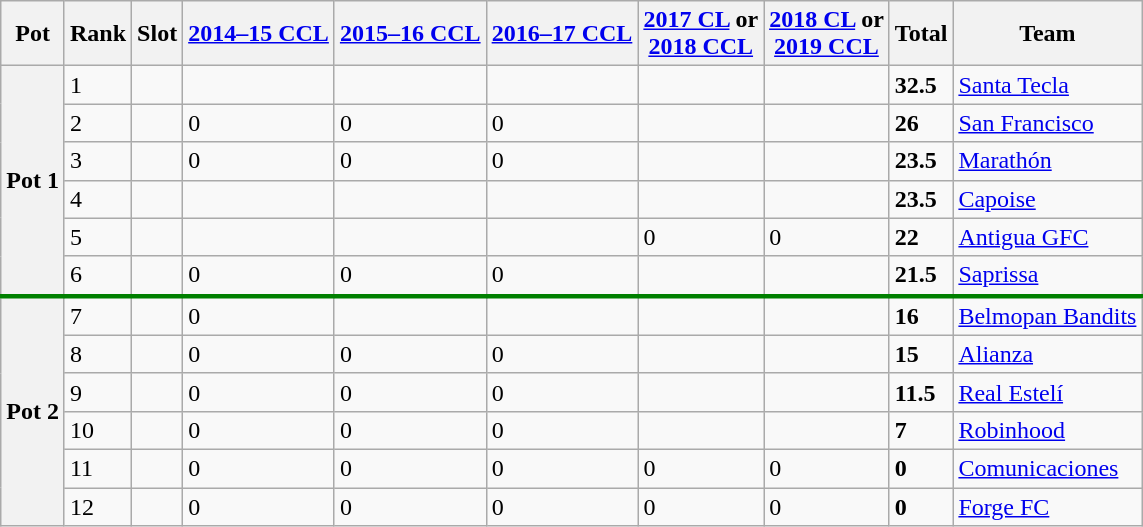<table class="wikitable sortable">
<tr>
<th>Pot</th>
<th>Rank</th>
<th>Slot</th>
<th><a href='#'>2014–15 CCL</a></th>
<th><a href='#'>2015–16 CCL</a></th>
<th><a href='#'>2016–17 CCL</a></th>
<th><a href='#'>2017 CL</a> or<br><a href='#'>2018 CCL</a></th>
<th><a href='#'>2018 CL</a> or<br><a href='#'>2019 CCL</a></th>
<th>Total</th>
<th>Team</th>
</tr>
<tr>
<th rowspan=6>Pot 1</th>
<td>1</td>
<td></td>
<td></td>
<td></td>
<td></td>
<td></td>
<td></td>
<td><strong>32.5</strong></td>
<td> <a href='#'>Santa Tecla</a></td>
</tr>
<tr>
<td>2</td>
<td></td>
<td>0</td>
<td>0</td>
<td>0</td>
<td></td>
<td></td>
<td><strong>26</strong></td>
<td> <a href='#'>San Francisco</a></td>
</tr>
<tr>
<td>3</td>
<td></td>
<td>0</td>
<td>0</td>
<td>0</td>
<td></td>
<td></td>
<td><strong>23.5</strong></td>
<td> <a href='#'>Marathón</a></td>
</tr>
<tr>
<td>4</td>
<td></td>
<td></td>
<td></td>
<td></td>
<td></td>
<td></td>
<td><strong>23.5</strong></td>
<td> <a href='#'>Capoise</a></td>
</tr>
<tr>
<td>5</td>
<td></td>
<td></td>
<td></td>
<td></td>
<td>0</td>
<td>0</td>
<td><strong>22</strong></td>
<td> <a href='#'>Antigua GFC</a></td>
</tr>
<tr>
<td>6</td>
<td></td>
<td>0</td>
<td>0</td>
<td>0</td>
<td></td>
<td></td>
<td><strong>21.5</strong></td>
<td> <a href='#'>Saprissa</a></td>
</tr>
<tr style="border-top:3px solid green;">
<th rowspan=6>Pot 2</th>
<td>7</td>
<td></td>
<td>0</td>
<td></td>
<td></td>
<td></td>
<td></td>
<td><strong>16</strong></td>
<td> <a href='#'>Belmopan Bandits</a></td>
</tr>
<tr>
<td>8</td>
<td></td>
<td>0</td>
<td>0</td>
<td>0</td>
<td></td>
<td></td>
<td><strong>15</strong></td>
<td> <a href='#'>Alianza</a></td>
</tr>
<tr>
<td>9</td>
<td></td>
<td>0</td>
<td>0</td>
<td>0</td>
<td></td>
<td></td>
<td><strong>11.5</strong></td>
<td> <a href='#'>Real Estelí</a></td>
</tr>
<tr>
<td>10</td>
<td></td>
<td>0</td>
<td>0</td>
<td>0</td>
<td></td>
<td></td>
<td><strong>7</strong></td>
<td> <a href='#'>Robinhood</a></td>
</tr>
<tr>
<td>11</td>
<td></td>
<td>0</td>
<td>0</td>
<td>0</td>
<td>0</td>
<td>0</td>
<td><strong>0</strong></td>
<td> <a href='#'>Comunicaciones</a></td>
</tr>
<tr>
<td>12</td>
<td></td>
<td>0</td>
<td>0</td>
<td>0</td>
<td>0</td>
<td>0</td>
<td><strong>0</strong></td>
<td> <a href='#'>Forge FC</a></td>
</tr>
</table>
